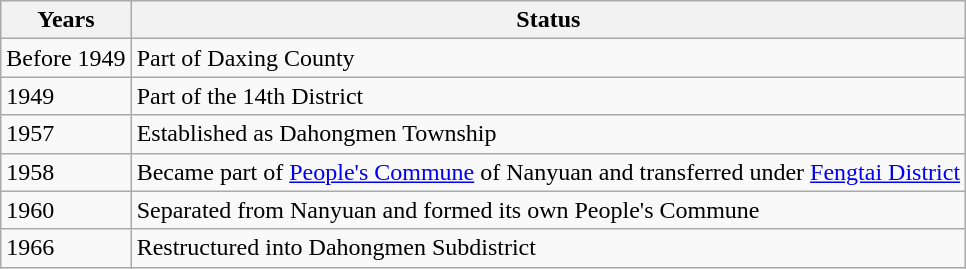<table class="wikitable">
<tr>
<th>Years</th>
<th>Status</th>
</tr>
<tr>
<td>Before 1949</td>
<td>Part of Daxing County</td>
</tr>
<tr>
<td>1949</td>
<td>Part of the 14th District</td>
</tr>
<tr>
<td>1957</td>
<td>Established as Dahongmen Township</td>
</tr>
<tr>
<td>1958</td>
<td>Became part of <a href='#'>People's Commune</a> of Nanyuan and transferred under <a href='#'>Fengtai District</a></td>
</tr>
<tr>
<td>1960</td>
<td>Separated from Nanyuan and formed its own People's Commune</td>
</tr>
<tr>
<td>1966</td>
<td>Restructured into Dahongmen Subdistrict</td>
</tr>
</table>
